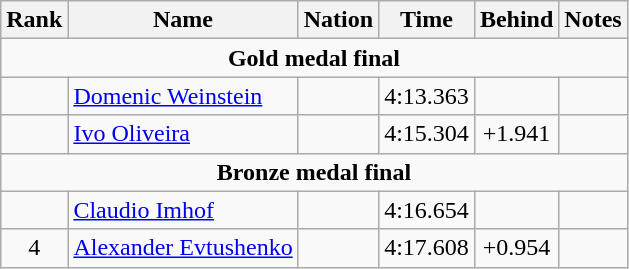<table class="wikitable" style="text-align:center">
<tr>
<th>Rank</th>
<th>Name</th>
<th>Nation</th>
<th>Time</th>
<th>Behind</th>
<th>Notes</th>
</tr>
<tr>
<td colspan="6"><strong>Gold medal final</strong></td>
</tr>
<tr>
<td></td>
<td align=left><a href='#'>Domenic Weinstein</a></td>
<td align=left></td>
<td>4:13.363</td>
<td></td>
<td></td>
</tr>
<tr>
<td></td>
<td align=left><a href='#'>Ivo Oliveira</a></td>
<td align=left></td>
<td>4:15.304</td>
<td>+1.941</td>
<td></td>
</tr>
<tr>
<td colspan="6"><strong>Bronze medal final</strong></td>
</tr>
<tr>
<td></td>
<td align=left><a href='#'>Claudio Imhof</a></td>
<td align=left></td>
<td>4:16.654</td>
<td></td>
<td></td>
</tr>
<tr>
<td>4</td>
<td align=left><a href='#'>Alexander Evtushenko</a></td>
<td align=left></td>
<td>4:17.608</td>
<td>+0.954</td>
<td></td>
</tr>
</table>
